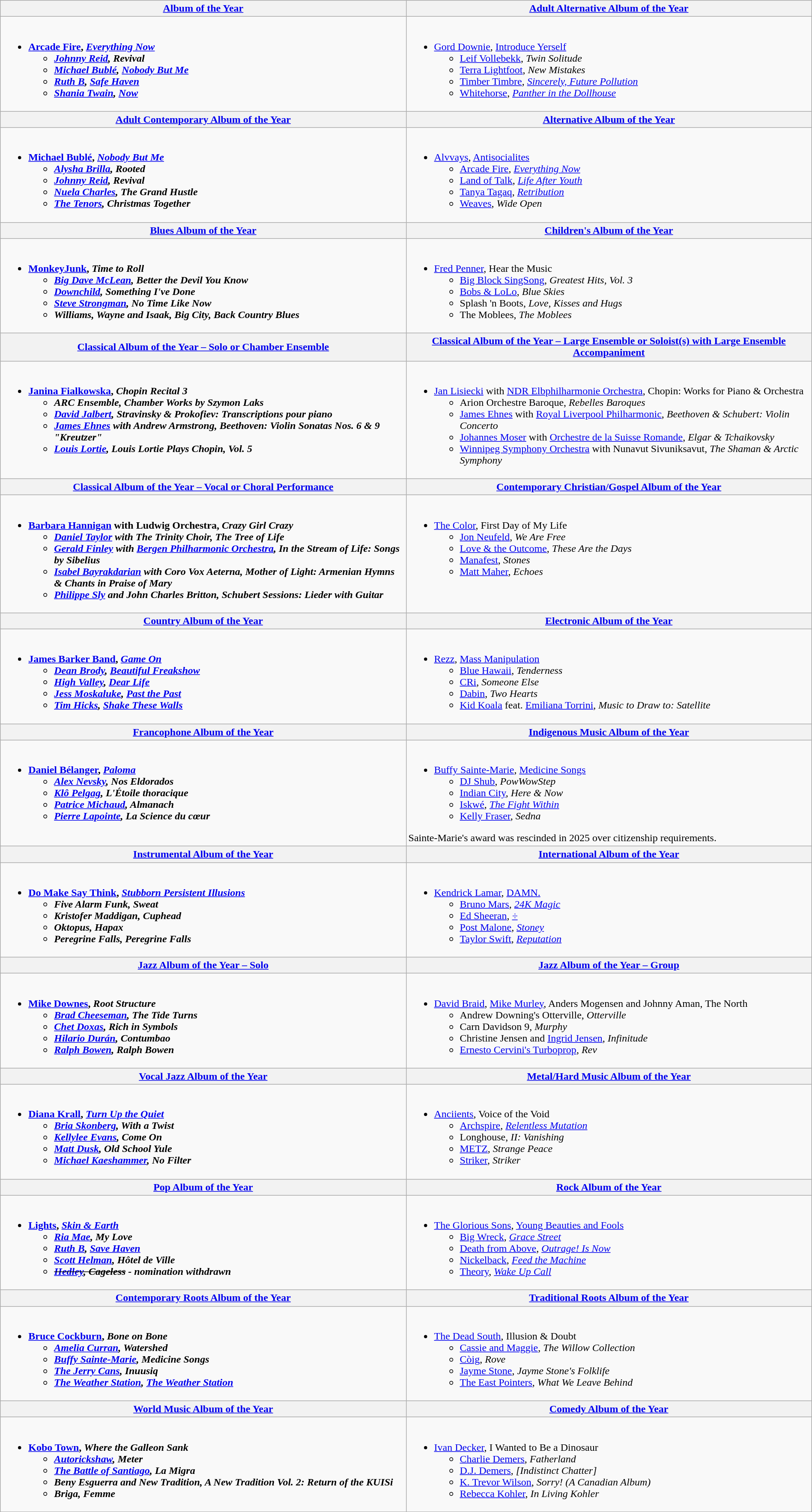<table class=wikitable style="width:100%">
<tr>
<th style="width:50%"><a href='#'>Album of the Year</a></th>
<th style="width:50%"><a href='#'>Adult Alternative Album of the Year</a></th>
</tr>
<tr>
<td valign="top"><br><ul><li> <strong><a href='#'>Arcade Fire</a>, <em><a href='#'>Everything Now</a><strong><em><ul><li><a href='#'>Johnny Reid</a>, </em>Revival<em></li><li><a href='#'>Michael Bublé</a>, </em><a href='#'>Nobody But Me</a><em></li><li><a href='#'>Ruth B</a>, </em><a href='#'>Safe Haven</a><em></li><li><a href='#'>Shania Twain</a>, </em><a href='#'>Now</a><em></li></ul></li></ul></td>
<td valign="top"><br><ul><li> </strong><a href='#'>Gord Downie</a>, </em><a href='#'>Introduce Yerself</a></em></strong><ul><li><a href='#'>Leif Vollebekk</a>, <em>Twin Solitude</em></li><li><a href='#'>Terra Lightfoot</a>, <em>New Mistakes</em></li><li><a href='#'>Timber Timbre</a>, <em><a href='#'>Sincerely, Future Pollution</a></em></li><li><a href='#'>Whitehorse</a>, <em><a href='#'>Panther in the Dollhouse</a></em></li></ul></li></ul></td>
</tr>
<tr>
<th style="width:50%"><a href='#'>Adult Contemporary Album of the Year</a></th>
<th><a href='#'>Alternative Album of the Year</a></th>
</tr>
<tr>
<td valign="top"><br><ul><li> <strong><a href='#'>Michael Bublé</a>, <em><a href='#'>Nobody But Me</a><strong><em><ul><li><a href='#'>Alysha Brilla</a>, </em>Rooted<em></li><li><a href='#'>Johnny Reid</a>, </em>Revival<em></li><li><a href='#'>Nuela Charles</a>, </em>The Grand Hustle<em></li><li><a href='#'>The Tenors</a>, </em>Christmas Together<em></li></ul></li></ul></td>
<td valign="top"><br><ul><li> </strong><a href='#'>Alvvays</a>, </em><a href='#'>Antisocialites</a></em></strong><ul><li><a href='#'>Arcade Fire</a>, <em><a href='#'>Everything Now</a></em></li><li><a href='#'>Land of Talk</a>, <em><a href='#'>Life After Youth</a></em></li><li><a href='#'>Tanya Tagaq</a>, <em><a href='#'>Retribution</a></em></li><li><a href='#'>Weaves</a>, <em>Wide Open</em></li></ul></li></ul></td>
</tr>
<tr>
<th style="width:50%"><a href='#'>Blues Album of the Year</a></th>
<th style="width:50%"><a href='#'>Children's Album of the Year</a></th>
</tr>
<tr>
<td valign="top"><br><ul><li> <strong><a href='#'>MonkeyJunk</a>, <em>Time to Roll<strong><em><ul><li><a href='#'>Big Dave McLean</a>, </em>Better the Devil You Know<em></li><li><a href='#'>Downchild</a>, </em>Something I've Done<em></li><li><a href='#'>Steve Strongman</a>, </em>No Time Like Now<em></li><li>Williams, Wayne and Isaak, </em>Big City, Back Country Blues<em></li></ul></li></ul></td>
<td valign="top"><br><ul><li> </strong><a href='#'>Fred Penner</a>, </em>Hear the Music</em></strong><ul><li><a href='#'>Big Block SingSong</a>, <em>Greatest Hits, Vol. 3</em></li><li><a href='#'>Bobs & LoLo</a>, <em>Blue Skies</em></li><li>Splash 'n Boots, <em>Love, Kisses and Hugs</em></li><li>The Moblees, <em>The Moblees</em></li></ul></li></ul></td>
</tr>
<tr>
<th style="width:50%"><a href='#'>Classical Album of the Year – Solo or Chamber Ensemble</a></th>
<th style="width:50%"><a href='#'>Classical Album of the Year – Large Ensemble or Soloist(s) with Large Ensemble Accompaniment</a></th>
</tr>
<tr>
<td valign="top"><br><ul><li> <strong><a href='#'>Janina Fialkowska</a>, <em>Chopin Recital 3<strong><em><ul><li>ARC Ensemble, </em>Chamber Works by Szymon Laks<em></li><li><a href='#'>David Jalbert</a>, </em>Stravinsky & Prokofiev: Transcriptions pour piano<em></li><li><a href='#'>James Ehnes</a> with Andrew Armstrong, </em>Beethoven: Violin Sonatas Nos. 6 & 9 "Kreutzer"<em></li><li><a href='#'>Louis Lortie</a>, </em>Louis Lortie Plays Chopin, Vol. 5<em></li></ul></li></ul></td>
<td valign="top"><br><ul><li> </strong><a href='#'>Jan Lisiecki</a> with <a href='#'>NDR Elbphilharmonie Orchestra</a>, </em>Chopin: Works for Piano & Orchestra</em></strong><ul><li>Arion Orchestre Baroque, <em>Rebelles Baroques</em></li><li><a href='#'>James Ehnes</a> with <a href='#'>Royal Liverpool Philharmonic</a>, <em>Beethoven & Schubert: Violin Concerto</em></li><li><a href='#'>Johannes Moser</a> with <a href='#'>Orchestre de la Suisse Romande</a>, <em>Elgar & Tchaikovsky</em></li><li><a href='#'>Winnipeg Symphony Orchestra</a> with Nunavut Sivuniksavut, <em>The Shaman & Arctic Symphony</em></li></ul></li></ul></td>
</tr>
<tr>
<th style="width:50%"><a href='#'>Classical Album of the Year – Vocal or Choral Performance</a></th>
<th style="width:50%"><a href='#'>Contemporary Christian/Gospel Album of the Year</a></th>
</tr>
<tr>
<td valign="top"><br><ul><li> <strong><a href='#'>Barbara Hannigan</a> with Ludwig Orchestra, <em>Crazy Girl Crazy<strong><em><ul><li><a href='#'>Daniel Taylor</a> with The Trinity Choir, </em>The Tree of Life<em></li><li><a href='#'>Gerald Finley</a> with <a href='#'>Bergen Philharmonic Orchestra</a>, </em>In the Stream of Life: Songs by Sibelius<em></li><li><a href='#'>Isabel Bayrakdarian</a> with Coro Vox Aeterna, </em>Mother of Light: Armenian Hymns & Chants in Praise of Mary<em></li><li><a href='#'>Philippe Sly</a> and John Charles Britton, </em>Schubert Sessions: Lieder with Guitar<em></li></ul></li></ul></td>
<td valign="top"><br><ul><li> </strong><a href='#'>The Color</a>, </em>First Day of My Life</em></strong><ul><li><a href='#'>Jon Neufeld</a>, <em>We Are Free</em></li><li><a href='#'>Love & the Outcome</a>, <em>These Are the Days</em></li><li><a href='#'>Manafest</a>, <em>Stones</em></li><li><a href='#'>Matt Maher</a>, <em>Echoes</em></li></ul></li></ul></td>
</tr>
<tr>
<th style="width:50%"><a href='#'>Country Album of the Year</a></th>
<th style="width:50%"><a href='#'>Electronic Album of the Year</a></th>
</tr>
<tr>
<td valign="top"><br><ul><li> <strong><a href='#'>James Barker Band</a>, <em><a href='#'>Game On</a><strong><em><ul><li><a href='#'>Dean Brody</a>, </em><a href='#'>Beautiful Freakshow</a><em></li><li><a href='#'>High Valley</a>, </em><a href='#'>Dear Life</a><em></li><li><a href='#'>Jess Moskaluke</a>, </em><a href='#'>Past the Past</a><em></li><li><a href='#'>Tim Hicks</a>, </em><a href='#'>Shake These Walls</a><em></li></ul></li></ul></td>
<td valign="top"><br><ul><li> </strong><a href='#'>Rezz</a>, </em><a href='#'>Mass Manipulation</a></em></strong><ul><li><a href='#'>Blue Hawaii</a>, <em>Tenderness</em></li><li><a href='#'>CRi</a>, <em>Someone Else</em></li><li><a href='#'>Dabin</a>, <em>Two Hearts</em></li><li><a href='#'>Kid Koala</a> feat. <a href='#'>Emiliana Torrini</a>, <em>Music to Draw to: Satellite</em></li></ul></li></ul></td>
</tr>
<tr>
<th style="width:50%"><a href='#'>Francophone Album of the Year</a></th>
<th style="width:50%"><a href='#'>Indigenous Music Album of the Year</a></th>
</tr>
<tr>
<td valign="top"><br><ul><li> <strong><a href='#'>Daniel Bélanger</a>, <em><a href='#'>Paloma</a><strong><em><ul><li><a href='#'>Alex Nevsky</a>, </em>Nos Eldorados<em></li><li><a href='#'>Klô Pelgag</a>, </em>L'Étoile thoracique<em></li><li><a href='#'>Patrice Michaud</a>, </em>Almanach<em></li><li><a href='#'>Pierre Lapointe</a>, </em>La Science du cœur<em></li></ul></li></ul></td>
<td valign="top"><br><ul><li> </strong><a href='#'>Buffy Sainte-Marie</a>, </em><a href='#'>Medicine Songs</a></em></strong><ul><li><a href='#'>DJ Shub</a>, <em>PowWowStep</em></li><li><a href='#'>Indian City</a>, <em>Here & Now</em></li><li><a href='#'>Iskwé</a>, <em><a href='#'>The Fight Within</a></em></li><li><a href='#'>Kelly Fraser</a>, <em>Sedna</em></li></ul></li></ul>Sainte-Marie's award was rescinded in 2025 over citizenship requirements.</td>
</tr>
<tr>
<th style="width:50%"><a href='#'>Instrumental Album of the Year</a></th>
<th style="width:50%"><a href='#'>International Album of the Year</a></th>
</tr>
<tr>
<td valign="top"><br><ul><li> <strong><a href='#'>Do Make Say Think</a>, <em><a href='#'>Stubborn Persistent Illusions</a><strong><em><ul><li>Five Alarm Funk, </em>Sweat<em></li><li>Kristofer Maddigan, </em>Cuphead<em></li><li>Oktopus, </em>Hapax<em></li><li>Peregrine Falls, </em>Peregrine Falls<em></li></ul></li></ul></td>
<td valign="top"><br><ul><li> </strong><a href='#'>Kendrick Lamar</a>, </em><a href='#'>DAMN.</a></em></strong><ul><li><a href='#'>Bruno Mars</a>, <em><a href='#'>24K Magic</a></em></li><li><a href='#'>Ed Sheeran</a>, <em><a href='#'>÷</a></em></li><li><a href='#'>Post Malone</a>, <em><a href='#'>Stoney</a></em></li><li><a href='#'>Taylor Swift</a>, <em><a href='#'>Reputation</a></em></li></ul></li></ul></td>
</tr>
<tr>
<th style="width:50%"><a href='#'>Jazz Album of the Year – Solo</a></th>
<th style="width:50%"><a href='#'>Jazz Album of the Year – Group</a></th>
</tr>
<tr>
<td valign="top"><br><ul><li> <strong><a href='#'>Mike Downes</a>, <em>Root Structure<strong><em><ul><li><a href='#'>Brad Cheeseman</a>, </em>The Tide Turns<em></li><li><a href='#'>Chet Doxas</a>, </em>Rich in Symbols<em></li><li><a href='#'>Hilario Durán</a>, </em>Contumbao<em></li><li><a href='#'>Ralph Bowen</a>, </em>Ralph Bowen<em></li></ul></li></ul></td>
<td valign="top"><br><ul><li> </strong><a href='#'>David Braid</a>, <a href='#'>Mike Murley</a>, Anders Mogensen and Johnny Aman, </em>The North</em></strong><ul><li>Andrew Downing's Otterville, <em>Otterville</em></li><li>Carn Davidson 9, <em>Murphy</em></li><li>Christine Jensen and <a href='#'>Ingrid Jensen</a>, <em>Infinitude</em></li><li><a href='#'>Ernesto Cervini's Turboprop</a>, <em>Rev</em></li></ul></li></ul></td>
</tr>
<tr>
<th style="width:50%"><a href='#'>Vocal Jazz Album of the Year</a></th>
<th style="width:50%"><a href='#'>Metal/Hard Music Album of the Year</a></th>
</tr>
<tr>
<td valign="top"><br><ul><li> <strong><a href='#'>Diana Krall</a>, <em><a href='#'>Turn Up the Quiet</a><strong><em><ul><li><a href='#'>Bria Skonberg</a>, </em>With a Twist<em></li><li><a href='#'>Kellylee Evans</a>, </em>Come On<em></li><li><a href='#'>Matt Dusk</a>, </em>Old School Yule<em></li><li><a href='#'>Michael Kaeshammer</a>, </em>No Filter<em></li></ul></li></ul></td>
<td valign="top"><br><ul><li> </strong><a href='#'>Anciients</a>, </em>Voice of the Void</em></strong><ul><li><a href='#'>Archspire</a>, <em><a href='#'>Relentless Mutation</a></em></li><li>Longhouse, <em>II: Vanishing</em></li><li><a href='#'>METZ</a>, <em>Strange Peace</em></li><li><a href='#'>Striker</a>, <em>Striker</em></li></ul></li></ul></td>
</tr>
<tr>
<th style="width:50%"><a href='#'>Pop Album of the Year</a></th>
<th style="width:50%"><a href='#'>Rock Album of the Year</a></th>
</tr>
<tr>
<td valign="top"><br><ul><li> <strong><a href='#'>Lights</a>, <em><a href='#'>Skin & Earth</a><strong><em><ul><li><a href='#'>Ria Mae</a>, </em>My Love<em></li><li><a href='#'>Ruth B</a>, </em><a href='#'>Save Haven</a><em></li><li><a href='#'>Scott Helman</a>, </em>Hôtel de Ville<em></li><li><s><a href='#'>Hedley</a>, </em>Cageless<em></s> - nomination withdrawn</li></ul></li></ul></td>
<td valign="top"><br><ul><li> </strong><a href='#'>The Glorious Sons</a>, </em><a href='#'>Young Beauties and Fools</a></em></strong><ul><li><a href='#'>Big Wreck</a>, <em><a href='#'>Grace Street</a></em></li><li><a href='#'>Death from Above</a>, <em><a href='#'>Outrage! Is Now</a></em></li><li><a href='#'>Nickelback</a>, <em><a href='#'>Feed the Machine</a></em></li><li><a href='#'>Theory</a>, <em><a href='#'>Wake Up Call</a></em></li></ul></li></ul></td>
</tr>
<tr>
<th style="width:50%"><a href='#'>Contemporary Roots Album of the Year</a></th>
<th style="width:50%"><a href='#'>Traditional Roots Album of the Year</a></th>
</tr>
<tr>
<td valign="top"><br><ul><li> <strong><a href='#'>Bruce Cockburn</a>, <em>Bone on Bone<strong><em><ul><li><a href='#'>Amelia Curran</a>, </em>Watershed<em></li><li><a href='#'>Buffy Sainte-Marie</a>, </em>Medicine Songs<em></li><li><a href='#'>The Jerry Cans</a>, </em>Inuusiq<em></li><li><a href='#'>The Weather Station</a>, </em><a href='#'>The Weather Station</a><em></li></ul></li></ul></td>
<td valign="top"><br><ul><li> </strong><a href='#'>The Dead South</a>, </em>Illusion & Doubt</em></strong><ul><li><a href='#'>Cassie and Maggie</a>, <em>The Willow Collection</em></li><li><a href='#'>Còig</a>, <em>Rove</em></li><li><a href='#'>Jayme Stone</a>, <em>Jayme Stone's Folklife</em></li><li><a href='#'>The East Pointers</a>, <em>What We Leave Behind</em></li></ul></li></ul></td>
</tr>
<tr>
<th style="width:50%"><a href='#'>World Music Album of the Year</a></th>
<th style="width:50%"><a href='#'>Comedy Album of the Year</a></th>
</tr>
<tr>
<td valign="top"><br><ul><li> <strong><a href='#'>Kobo Town</a>, <em>Where the Galleon Sank<strong><em><ul><li><a href='#'>Autorickshaw</a>, </em>Meter<em></li><li><a href='#'>The Battle of Santiago</a>, </em>La Migra<em></li><li>Beny Esguerra and New Tradition, </em>A New Tradition Vol. 2: Return of the KUISi<em></li><li>Briga, </em>Femme<em></li></ul></li></ul></td>
<td valign="top"><br><ul><li> </strong><a href='#'>Ivan Decker</a>, </em>I Wanted to Be a Dinosaur</em></strong><ul><li><a href='#'>Charlie Demers</a>, <em>Fatherland</em></li><li><a href='#'>D.J. Demers</a>, <em>[Indistinct Chatter]</em></li><li><a href='#'>K. Trevor Wilson</a>, <em>Sorry! (A Canadian Album)</em></li><li><a href='#'>Rebecca Kohler</a>, <em>In Living Kohler</em></li></ul></li></ul></td>
</tr>
</table>
